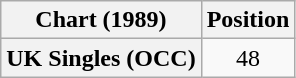<table class="wikitable plainrowheaders" style="text-align:center">
<tr>
<th>Chart (1989)</th>
<th>Position</th>
</tr>
<tr>
<th scope="row">UK Singles (OCC)</th>
<td>48</td>
</tr>
</table>
